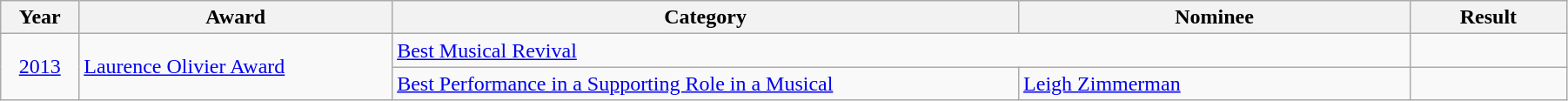<table class="wikitable" width="95%">
<tr>
<th width="5%">Year</th>
<th width="20%">Award</th>
<th width="40%">Category</th>
<th width="25%">Nominee</th>
<th width="10%">Result</th>
</tr>
<tr>
<td rowspan="2" align="center"><a href='#'>2013</a></td>
<td rowspan="2"><a href='#'>Laurence Olivier Award</a></td>
<td colspan="2"><a href='#'>Best Musical Revival</a></td>
<td></td>
</tr>
<tr>
<td><a href='#'>Best Performance in a Supporting Role in a Musical</a></td>
<td><a href='#'>Leigh Zimmerman</a></td>
<td></td>
</tr>
</table>
